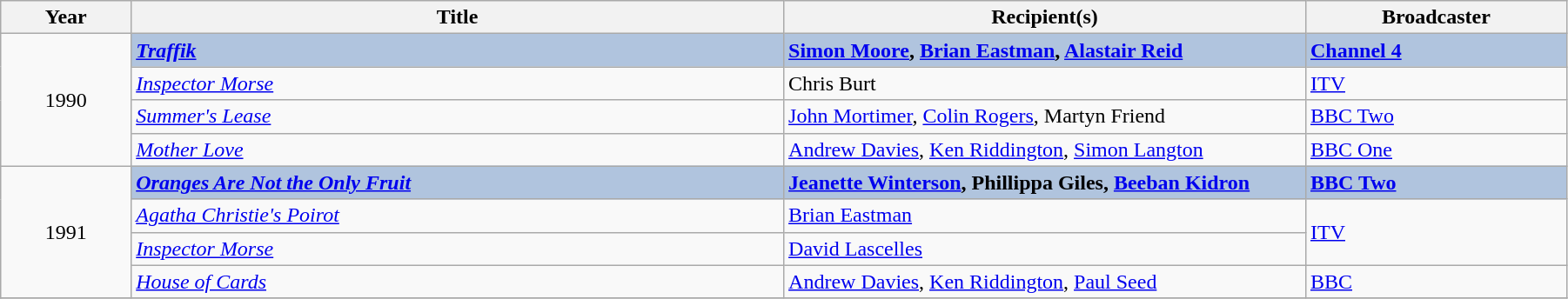<table class="wikitable" width="95%">
<tr>
<th width=5%>Year</th>
<th width=25%>Title</th>
<th width=20%><strong>Recipient(s)</strong></th>
<th width=10%><strong>Broadcaster</strong></th>
</tr>
<tr>
<td rowspan="4" style="text-align:center;">1990</td>
<td style="background:#B0C4DE;"><strong><em><a href='#'>Traffik</a></em></strong></td>
<td style="background:#B0C4DE;"><strong><a href='#'>Simon Moore</a>, <a href='#'>Brian Eastman</a>, <a href='#'>Alastair Reid</a></strong></td>
<td style="background:#B0C4DE;"><strong><a href='#'>Channel 4</a></strong></td>
</tr>
<tr>
<td><em><a href='#'>Inspector Morse</a></em></td>
<td>Chris Burt</td>
<td><a href='#'>ITV</a></td>
</tr>
<tr>
<td><em><a href='#'>Summer's Lease</a></em></td>
<td><a href='#'>John Mortimer</a>, <a href='#'>Colin Rogers</a>, Martyn Friend</td>
<td><a href='#'>BBC Two</a></td>
</tr>
<tr>
<td><em><a href='#'>Mother Love</a></em></td>
<td><a href='#'>Andrew Davies</a>, <a href='#'>Ken Riddington</a>, <a href='#'>Simon Langton</a></td>
<td><a href='#'>BBC One</a></td>
</tr>
<tr>
<td rowspan="4" style="text-align:center;">1991</td>
<td style="background:#B0C4DE;"><strong><em><a href='#'>Oranges Are Not the Only Fruit</a></em></strong></td>
<td style="background:#B0C4DE;"><strong><a href='#'>Jeanette Winterson</a>, Phillippa Giles, <a href='#'>Beeban Kidron</a></strong></td>
<td style="background:#B0C4DE;"><strong><a href='#'>BBC Two</a></strong></td>
</tr>
<tr>
<td><em><a href='#'>Agatha Christie's Poirot</a></em></td>
<td><a href='#'>Brian Eastman</a></td>
<td rowspan="2"><a href='#'>ITV</a></td>
</tr>
<tr>
<td><em><a href='#'>Inspector Morse</a></em></td>
<td><a href='#'>David Lascelles</a></td>
</tr>
<tr>
<td><em><a href='#'>House of Cards</a></em></td>
<td><a href='#'>Andrew Davies</a>, <a href='#'>Ken Riddington</a>, <a href='#'>Paul Seed</a></td>
<td><a href='#'>BBC</a></td>
</tr>
<tr>
</tr>
</table>
